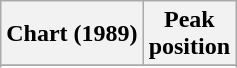<table class="wikitable sortable">
<tr>
<th align="left">Chart (1989)</th>
<th align="center">Peak<br>position</th>
</tr>
<tr>
</tr>
<tr>
</tr>
</table>
